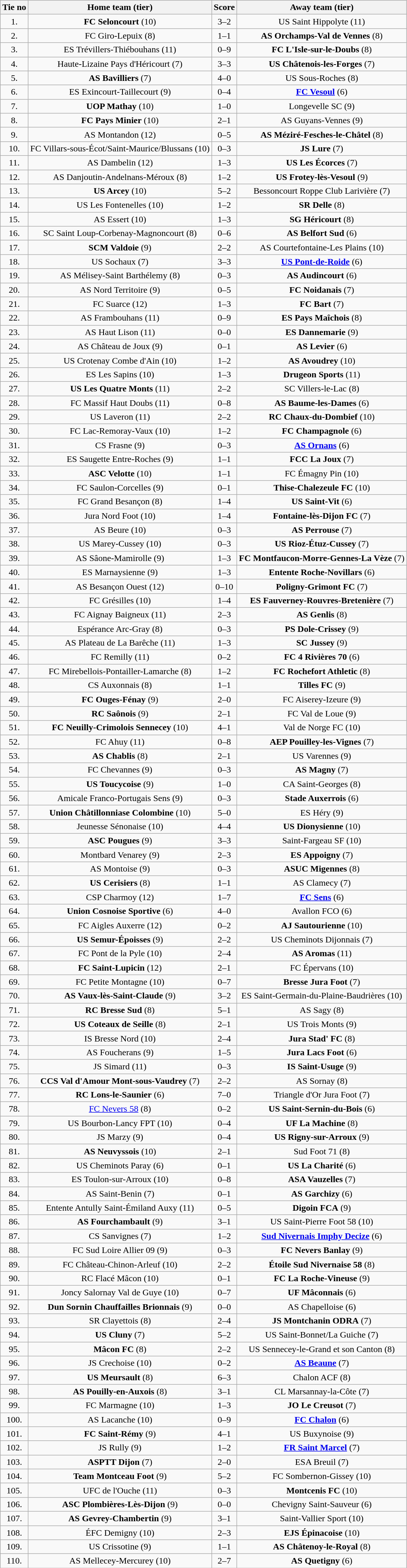<table class="wikitable" style="text-align: center">
<tr>
<th>Tie no</th>
<th>Home team (tier)</th>
<th>Score</th>
<th>Away team (tier)</th>
</tr>
<tr>
<td>1.</td>
<td><strong>FC Seloncourt</strong> (10)</td>
<td>3–2</td>
<td>US Saint Hippolyte (11)</td>
</tr>
<tr>
<td>2.</td>
<td>FC Giro-Lepuix (8)</td>
<td>1–1 </td>
<td><strong>AS Orchamps-Val de Vennes</strong> (8)</td>
</tr>
<tr>
<td>3.</td>
<td>ES Trévillers-Thiébouhans (11)</td>
<td>0–9</td>
<td><strong>FC L'Isle-sur-le-Doubs</strong> (8)</td>
</tr>
<tr>
<td>4.</td>
<td>Haute-Lizaine Pays d'Héricourt (7)</td>
<td>3–3 </td>
<td><strong>US Châtenois-les-Forges</strong> (7)</td>
</tr>
<tr>
<td>5.</td>
<td><strong>AS Bavilliers</strong> (7)</td>
<td>4–0</td>
<td>US Sous-Roches (8)</td>
</tr>
<tr>
<td>6.</td>
<td>ES Exincourt-Taillecourt (9)</td>
<td>0–4</td>
<td><strong><a href='#'>FC Vesoul</a></strong> (6)</td>
</tr>
<tr>
<td>7.</td>
<td><strong>UOP Mathay</strong> (10)</td>
<td>1–0</td>
<td>Longevelle SC (9)</td>
</tr>
<tr>
<td>8.</td>
<td><strong>FC Pays Minier</strong> (10)</td>
<td>2–1</td>
<td>AS Guyans-Vennes (9)</td>
</tr>
<tr>
<td>9.</td>
<td>AS Montandon (12)</td>
<td>0–5</td>
<td><strong>AS Méziré-Fesches-le-Châtel</strong> (8)</td>
</tr>
<tr>
<td>10.</td>
<td>FC Villars-sous-Écot/Saint-Maurice/Blussans (10)</td>
<td>0–3</td>
<td><strong>JS Lure</strong> (7)</td>
</tr>
<tr>
<td>11.</td>
<td>AS Dambelin (12)</td>
<td>1–3</td>
<td><strong>US Les Écorces</strong> (7)</td>
</tr>
<tr>
<td>12.</td>
<td>AS Danjoutin-Andelnans-Méroux (8)</td>
<td>1–2</td>
<td><strong>US Frotey-lès-Vesoul</strong> (9)</td>
</tr>
<tr>
<td>13.</td>
<td><strong>US Arcey</strong> (10)</td>
<td>5–2</td>
<td>Bessoncourt Roppe Club Larivière (7)</td>
</tr>
<tr>
<td>14.</td>
<td>US Les Fontenelles (10)</td>
<td>1–2</td>
<td><strong>SR Delle</strong> (8)</td>
</tr>
<tr>
<td>15.</td>
<td>AS Essert (10)</td>
<td>1–3</td>
<td><strong>SG Héricourt</strong> (8)</td>
</tr>
<tr>
<td>16.</td>
<td>SC Saint Loup-Corbenay-Magnoncourt (8)</td>
<td>0–6</td>
<td><strong>AS Belfort Sud</strong> (6)</td>
</tr>
<tr>
<td>17.</td>
<td><strong>SCM Valdoie</strong> (9)</td>
<td>2–2 </td>
<td>AS Courtefontaine-Les Plains (10)</td>
</tr>
<tr>
<td>18.</td>
<td>US Sochaux (7)</td>
<td>3–3 </td>
<td><strong><a href='#'>US Pont-de-Roide</a></strong> (6)</td>
</tr>
<tr>
<td>19.</td>
<td>AS Mélisey-Saint Barthélemy (8)</td>
<td>0–3</td>
<td><strong>AS Audincourt</strong> (6)</td>
</tr>
<tr>
<td>20.</td>
<td>AS Nord Territoire (9)</td>
<td>0–5</td>
<td><strong>FC Noidanais</strong> (7)</td>
</tr>
<tr>
<td>21.</td>
<td>FC Suarce (12)</td>
<td>1–3</td>
<td><strong>FC Bart</strong> (7)</td>
</tr>
<tr>
<td>22.</td>
<td>AS Frambouhans (11)</td>
<td>0–9</td>
<td><strong>ES Pays Maîchois</strong> (8)</td>
</tr>
<tr>
<td>23.</td>
<td>AS Haut Lison (11)</td>
<td>0–0 </td>
<td><strong>ES Dannemarie</strong> (9)</td>
</tr>
<tr>
<td>24.</td>
<td>AS Château de Joux (9)</td>
<td>0–1</td>
<td><strong>AS Levier</strong> (6)</td>
</tr>
<tr>
<td>25.</td>
<td>US Crotenay Combe d'Ain (10)</td>
<td>1–2</td>
<td><strong>AS Avoudrey</strong> (10)</td>
</tr>
<tr>
<td>26.</td>
<td>ES Les Sapins (10)</td>
<td>1–3</td>
<td><strong>Drugeon Sports</strong> (11)</td>
</tr>
<tr>
<td>27.</td>
<td><strong>US Les Quatre Monts</strong> (11)</td>
<td>2–2 </td>
<td>SC Villers-le-Lac (8)</td>
</tr>
<tr>
<td>28.</td>
<td>FC Massif Haut Doubs (11)</td>
<td>0–8</td>
<td><strong>AS Baume-les-Dames</strong> (6)</td>
</tr>
<tr>
<td>29.</td>
<td>US Laveron (11)</td>
<td>2–2 </td>
<td><strong>RC Chaux-du-Dombief</strong> (10)</td>
</tr>
<tr>
<td>30.</td>
<td>FC Lac-Remoray-Vaux (10)</td>
<td>1–2</td>
<td><strong>FC Champagnole</strong> (6)</td>
</tr>
<tr>
<td>31.</td>
<td>CS Frasne (9)</td>
<td>0–3</td>
<td><strong><a href='#'>AS Ornans</a></strong> (6)</td>
</tr>
<tr>
<td>32.</td>
<td>ES Saugette Entre-Roches (9)</td>
<td>1–1 </td>
<td><strong>FCC La Joux</strong> (7)</td>
</tr>
<tr>
<td>33.</td>
<td><strong>ASC Velotte</strong> (10)</td>
<td>1–1 </td>
<td>FC Émagny Pin (10)</td>
</tr>
<tr>
<td>34.</td>
<td>FC Saulon-Corcelles (9)</td>
<td>0–1</td>
<td><strong>Thise-Chalezeule FC</strong> (10)</td>
</tr>
<tr>
<td>35.</td>
<td>FC Grand Besançon (8)</td>
<td>1–4</td>
<td><strong>US Saint-Vit</strong> (6)</td>
</tr>
<tr>
<td>36.</td>
<td>Jura Nord Foot (10)</td>
<td>1–4</td>
<td><strong>Fontaine-lès-Dijon FC</strong> (7)</td>
</tr>
<tr>
<td>37.</td>
<td>AS Beure (10)</td>
<td>0–3</td>
<td><strong>AS Perrouse</strong> (7)</td>
</tr>
<tr>
<td>38.</td>
<td>US Marey-Cussey (10)</td>
<td>0–3</td>
<td><strong>US Rioz-Étuz-Cussey</strong> (7)</td>
</tr>
<tr>
<td>39.</td>
<td>AS Sâone-Mamirolle (9)</td>
<td>1–3</td>
<td><strong>FC Montfaucon-Morre-Gennes-La Vèze</strong> (7)</td>
</tr>
<tr>
<td>40.</td>
<td>ES Marnaysienne (9)</td>
<td>1–3</td>
<td><strong>Entente Roche-Novillars</strong> (6)</td>
</tr>
<tr>
<td>41.</td>
<td>AS Besançon Ouest (12)</td>
<td>0–10</td>
<td><strong>Poligny-Grimont FC</strong> (7)</td>
</tr>
<tr>
<td>42.</td>
<td>FC Grésilles (10)</td>
<td>1–4</td>
<td><strong>ES Fauverney-Rouvres-Bretenière</strong> (7)</td>
</tr>
<tr>
<td>43.</td>
<td>FC Aignay Baigneux (11)</td>
<td>2–3</td>
<td><strong>AS Genlis</strong> (8)</td>
</tr>
<tr>
<td>44.</td>
<td>Espérance Arc-Gray (8)</td>
<td>0–3</td>
<td><strong>PS Dole-Crissey</strong> (9)</td>
</tr>
<tr>
<td>45.</td>
<td>AS Plateau de La Barêche (11)</td>
<td>1–3</td>
<td><strong>SC Jussey</strong> (9)</td>
</tr>
<tr>
<td>46.</td>
<td>FC Remilly (11)</td>
<td>0–2</td>
<td><strong>FC 4 Rivières 70</strong> (6)</td>
</tr>
<tr>
<td>47.</td>
<td>FC Mirebellois-Pontailler-Lamarche (8)</td>
<td>1–2</td>
<td><strong>FC Rochefort Athletic</strong> (8)</td>
</tr>
<tr>
<td>48.</td>
<td>CS Auxonnais (8)</td>
<td>1–1 </td>
<td><strong>Tilles FC</strong> (9)</td>
</tr>
<tr>
<td>49.</td>
<td><strong>FC Ouges-Fénay</strong> (9)</td>
<td>2–0</td>
<td>FC Aiserey-Izeure (9)</td>
</tr>
<tr>
<td>50.</td>
<td><strong>RC Saônois</strong> (9)</td>
<td>2–1</td>
<td>FC Val de Loue (9)</td>
</tr>
<tr>
<td>51.</td>
<td><strong>FC Neuilly-Crimolois Sennecey</strong> (10)</td>
<td>4–1</td>
<td>Val de Norge FC (10)</td>
</tr>
<tr>
<td>52.</td>
<td>FC Ahuy (11)</td>
<td>0–8</td>
<td><strong>AEP Pouilley-les-Vignes</strong> (7)</td>
</tr>
<tr>
<td>53.</td>
<td><strong>AS Chablis</strong> (8)</td>
<td>2–1</td>
<td>US Varennes (9)</td>
</tr>
<tr>
<td>54.</td>
<td>FC Chevannes (9)</td>
<td>0–3</td>
<td><strong>AS Magny</strong> (7)</td>
</tr>
<tr>
<td>55.</td>
<td><strong>US Toucycoise</strong> (9)</td>
<td>1–0</td>
<td>CA Saint-Georges (8)</td>
</tr>
<tr>
<td>56.</td>
<td>Amicale Franco-Portugais Sens (9)</td>
<td>0–3</td>
<td><strong>Stade Auxerrois</strong> (6)</td>
</tr>
<tr>
<td>57.</td>
<td><strong>Union Châtillonniase Colombine</strong> (10)</td>
<td>5–0</td>
<td>ES Héry (9)</td>
</tr>
<tr>
<td>58.</td>
<td>Jeunesse Sénonaise (10)</td>
<td>4–4 </td>
<td><strong>US Dionysienne</strong> (10)</td>
</tr>
<tr>
<td>59.</td>
<td><strong>ASC Pougues</strong> (9)</td>
<td>3–3 </td>
<td>Saint-Fargeau SF (10)</td>
</tr>
<tr>
<td>60.</td>
<td>Montbard Venarey (9)</td>
<td>2–3</td>
<td><strong>ES Appoigny</strong> (7)</td>
</tr>
<tr>
<td>61.</td>
<td>AS Montoise (9)</td>
<td>0–3</td>
<td><strong>ASUC Migennes</strong> (8)</td>
</tr>
<tr>
<td>62.</td>
<td><strong>US Cerisiers</strong> (8)</td>
<td>1–1 </td>
<td>AS Clamecy (7)</td>
</tr>
<tr>
<td>63.</td>
<td>CSP Charmoy (12)</td>
<td>1–7</td>
<td><strong><a href='#'>FC Sens</a></strong> (6)</td>
</tr>
<tr>
<td>64.</td>
<td><strong>Union Cosnoise Sportive</strong> (6)</td>
<td>4–0</td>
<td>Avallon FCO (6)</td>
</tr>
<tr>
<td>65.</td>
<td>FC Aigles Auxerre (12)</td>
<td>0–2</td>
<td><strong>AJ Sautourienne</strong> (10)</td>
</tr>
<tr>
<td>66.</td>
<td><strong>US Semur-Époisses</strong> (9)</td>
<td>2–2 </td>
<td>US Cheminots Dijonnais (7)</td>
</tr>
<tr>
<td>67.</td>
<td>FC Pont de la Pyle (10)</td>
<td>2–4</td>
<td><strong>AS Aromas</strong> (11)</td>
</tr>
<tr>
<td>68.</td>
<td><strong>FC Saint-Lupicin</strong> (12)</td>
<td>2–1</td>
<td>FC Épervans (10)</td>
</tr>
<tr>
<td>69.</td>
<td>FC Petite Montagne (10)</td>
<td>0–7</td>
<td><strong>Bresse Jura Foot</strong> (7)</td>
</tr>
<tr>
<td>70.</td>
<td><strong>AS Vaux-lès-Saint-Claude</strong> (9)</td>
<td>3–2</td>
<td>ES Saint-Germain-du-Plaine-Baudrières (10)</td>
</tr>
<tr>
<td>71.</td>
<td><strong>RC Bresse Sud</strong> (8)</td>
<td>5–1</td>
<td>AS Sagy (8)</td>
</tr>
<tr>
<td>72.</td>
<td><strong>US Coteaux de Seille</strong> (8)</td>
<td>2–1</td>
<td>US Trois Monts (9)</td>
</tr>
<tr>
<td>73.</td>
<td>IS Bresse Nord (10)</td>
<td>2–4</td>
<td><strong>Jura Stad' FC</strong> (8)</td>
</tr>
<tr>
<td>74.</td>
<td>AS Foucherans (9)</td>
<td>1–5</td>
<td><strong>Jura Lacs Foot</strong> (6)</td>
</tr>
<tr>
<td>75.</td>
<td>JS Simard (11)</td>
<td>0–3</td>
<td><strong>IS Saint-Usuge</strong> (9)</td>
</tr>
<tr>
<td>76.</td>
<td><strong>CCS Val d'Amour Mont-sous-Vaudrey</strong> (7)</td>
<td>2–2 </td>
<td>AS Sornay (8)</td>
</tr>
<tr>
<td>77.</td>
<td><strong>RC Lons-le-Saunier</strong> (6)</td>
<td>7–0</td>
<td>Triangle d'Or Jura Foot (7)</td>
</tr>
<tr>
<td>78.</td>
<td><a href='#'>FC Nevers 58</a> (8)</td>
<td>0–2</td>
<td><strong>US Saint-Sernin-du-Bois</strong> (6)</td>
</tr>
<tr>
<td>79.</td>
<td>US Bourbon-Lancy FPT (10)</td>
<td>0–4</td>
<td><strong>UF La Machine</strong> (8)</td>
</tr>
<tr>
<td>80.</td>
<td>JS Marzy (9)</td>
<td>0–4</td>
<td><strong>US Rigny-sur-Arroux</strong> (9)</td>
</tr>
<tr>
<td>81.</td>
<td><strong>AS Neuvyssois</strong> (10)</td>
<td>2–1</td>
<td>Sud Foot 71 (8)</td>
</tr>
<tr>
<td>82.</td>
<td>US Cheminots Paray (6)</td>
<td>0–1</td>
<td><strong>US La Charité</strong> (6)</td>
</tr>
<tr>
<td>83.</td>
<td>ES Toulon-sur-Arroux (10)</td>
<td>0–8</td>
<td><strong>ASA Vauzelles</strong> (7)</td>
</tr>
<tr>
<td>84.</td>
<td>AS Saint-Benin (7)</td>
<td>0–1</td>
<td><strong>AS Garchizy</strong> (6)</td>
</tr>
<tr>
<td>85.</td>
<td>Entente Antully Saint-Émiland Auxy (11)</td>
<td>0–5</td>
<td><strong>Digoin FCA</strong> (9)</td>
</tr>
<tr>
<td>86.</td>
<td><strong>AS Fourchambault</strong> (9)</td>
<td>3–1</td>
<td>US Saint-Pierre Foot 58 (10)</td>
</tr>
<tr>
<td>87.</td>
<td>CS Sanvignes (7)</td>
<td>1–2</td>
<td><strong><a href='#'>Sud Nivernais Imphy Decize</a></strong> (6)</td>
</tr>
<tr>
<td>88.</td>
<td>FC Sud Loire Allier 09 (9)</td>
<td>0–3</td>
<td><strong>FC Nevers Banlay</strong> (9)</td>
</tr>
<tr>
<td>89.</td>
<td>FC Château-Chinon-Arleuf (10)</td>
<td>2–2 </td>
<td><strong>Étoile Sud Nivernaise 58</strong> (8)</td>
</tr>
<tr>
<td>90.</td>
<td>RC Flacé Mâcon (10)</td>
<td>0–1</td>
<td><strong>FC La Roche-Vineuse</strong> (9)</td>
</tr>
<tr>
<td>91.</td>
<td>Joncy Salornay Val de Guye (10)</td>
<td>0–7</td>
<td><strong>UF Mâconnais</strong> (6)</td>
</tr>
<tr>
<td>92.</td>
<td><strong>Dun Sornin Chauffailles Brionnais</strong> (9)</td>
<td>0–0 </td>
<td>AS Chapelloise (6)</td>
</tr>
<tr>
<td>93.</td>
<td>SR Clayettois (8)</td>
<td>2–4</td>
<td><strong>JS Montchanin ODRA</strong> (7)</td>
</tr>
<tr>
<td>94.</td>
<td><strong>US Cluny</strong> (7)</td>
<td>5–2</td>
<td>US Saint-Bonnet/La Guiche (7)</td>
</tr>
<tr>
<td>95.</td>
<td><strong>Mâcon FC</strong> (8)</td>
<td>2–2 </td>
<td>US Sennecey-le-Grand et son Canton (8)</td>
</tr>
<tr>
<td>96.</td>
<td>JS Crechoise (10)</td>
<td>0–2</td>
<td><strong><a href='#'>AS Beaune</a></strong> (7)</td>
</tr>
<tr>
<td>97.</td>
<td><strong>US Meursault</strong> (8)</td>
<td>6–3</td>
<td>Chalon ACF (8)</td>
</tr>
<tr>
<td>98.</td>
<td><strong>AS Pouilly-en-Auxois</strong> (8)</td>
<td>3–1</td>
<td>CL Marsannay-la-Côte (7)</td>
</tr>
<tr>
<td>99.</td>
<td>FC Marmagne (10)</td>
<td>1–3</td>
<td><strong>JO Le Creusot</strong> (7)</td>
</tr>
<tr>
<td>100.</td>
<td>AS Lacanche (10)</td>
<td>0–9</td>
<td><strong><a href='#'>FC Chalon</a></strong> (6)</td>
</tr>
<tr>
<td>101.</td>
<td><strong>FC Saint-Rémy</strong> (9)</td>
<td>4–1</td>
<td>US Buxynoise (9)</td>
</tr>
<tr>
<td>102.</td>
<td>JS Rully (9)</td>
<td>1–2</td>
<td><strong><a href='#'>FR Saint Marcel</a></strong> (7)</td>
</tr>
<tr>
<td>103.</td>
<td><strong>ASPTT Dijon</strong> (7)</td>
<td>2–0</td>
<td>ESA Breuil (7)</td>
</tr>
<tr>
<td>104.</td>
<td><strong>Team Montceau Foot</strong> (9)</td>
<td>5–2</td>
<td>FC Sombernon-Gissey (10)</td>
</tr>
<tr>
<td>105.</td>
<td>UFC de l'Ouche (11)</td>
<td>0–3</td>
<td><strong>Montcenis FC</strong> (10)</td>
</tr>
<tr>
<td>106.</td>
<td><strong>ASC Plombières-Lès-Dijon</strong> (9)</td>
<td>0–0 </td>
<td>Chevigny Saint-Sauveur (6)</td>
</tr>
<tr>
<td>107.</td>
<td><strong>AS Gevrey-Chambertin</strong> (9)</td>
<td>3–1</td>
<td>Saint-Vallier Sport (10)</td>
</tr>
<tr>
<td>108.</td>
<td>ÉFC Demigny (10)</td>
<td>2–3</td>
<td><strong>EJS Épinacoise</strong> (10)</td>
</tr>
<tr>
<td>109.</td>
<td>US Crissotine (9)</td>
<td>1–1 </td>
<td><strong>AS Châtenoy-le-Royal</strong> (8)</td>
</tr>
<tr>
<td>110.</td>
<td>AS Mellecey-Mercurey (10)</td>
<td>2–7</td>
<td><strong>AS Quetigny</strong> (6)</td>
</tr>
</table>
